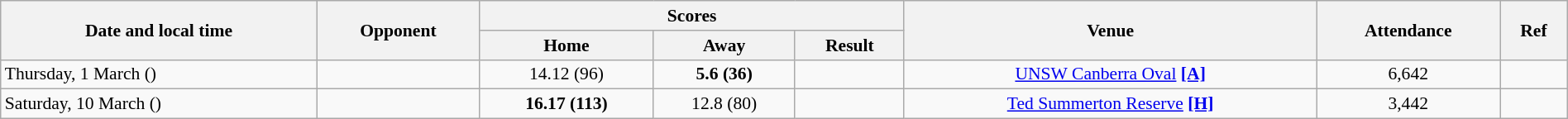<table class="wikitable plainrowheaders" style="font-size:90%; width:100%; text-align:center;">
<tr>
<th scope="col" rowspan=2>Date and local time</th>
<th scope="col" rowspan=2>Opponent</th>
<th scope="col" colspan=3>Scores</th>
<th scope="col" rowspan=2>Venue</th>
<th scope="col" rowspan=2>Attendance</th>
<th scope="col" rowspan=2>Ref</th>
</tr>
<tr>
<th scope="col">Home</th>
<th scope="col">Away</th>
<th scope="col">Result</th>
</tr>
<tr>
<td align=left>Thursday, 1 March ()</td>
<td align=left></td>
<td>14.12 (96)</td>
<td><strong>5.6 (36)</strong></td>
<td></td>
<td><a href='#'>UNSW Canberra Oval</a> <a href='#'><strong>[A]</strong></a></td>
<td>6,642</td>
<td></td>
</tr>
<tr>
<td align=left>Saturday, 10 March ()</td>
<td align=left></td>
<td><strong>16.17 (113)</strong></td>
<td>12.8 (80)</td>
<td></td>
<td><a href='#'>Ted Summerton Reserve</a> <a href='#'><strong>[H]</strong></a></td>
<td>3,442</td>
<td></td>
</tr>
</table>
